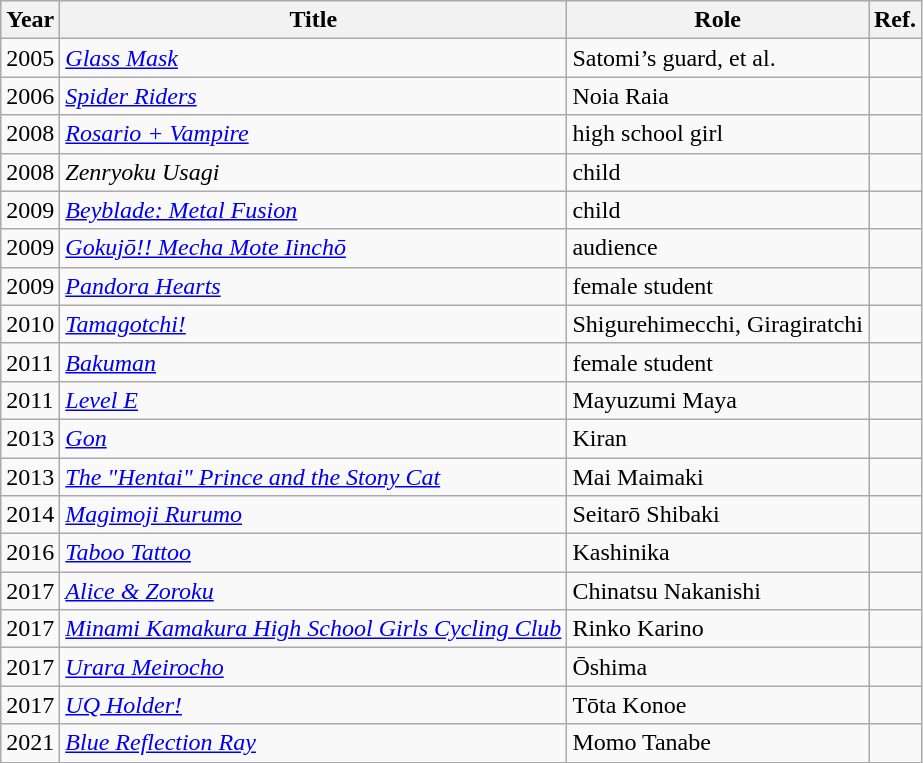<table class="wikitable sortable plainrowheaders">
<tr>
<th scope="col">Year</th>
<th scope="col">Title</th>
<th scope="col">Role</th>
<th scope="col" class="unsortable">Ref.</th>
</tr>
<tr>
<td>2005</td>
<td><em><a href='#'>Glass Mask</a></em></td>
<td>Satomi’s guard, et al.</td>
<td></td>
</tr>
<tr>
<td>2006</td>
<td><em><a href='#'>Spider Riders</a></em></td>
<td>Noia Raia</td>
<td></td>
</tr>
<tr>
<td>2008</td>
<td><em><a href='#'>Rosario + Vampire</a></em></td>
<td>high school girl</td>
<td></td>
</tr>
<tr>
<td>2008</td>
<td><em>Zenryoku Usagi</em></td>
<td>child</td>
<td></td>
</tr>
<tr>
<td>2009</td>
<td><em><a href='#'>Beyblade: Metal Fusion</a></em></td>
<td>child</td>
<td></td>
</tr>
<tr>
<td>2009</td>
<td><em><a href='#'>Gokujō!! Mecha Mote Iinchō</a></em></td>
<td>audience</td>
<td></td>
</tr>
<tr>
<td>2009</td>
<td><em><a href='#'>Pandora Hearts</a></em></td>
<td>female student</td>
<td></td>
</tr>
<tr>
<td>2010</td>
<td><em><a href='#'>Tamagotchi!</a></em></td>
<td>Shigurehimecchi, Giragiratchi</td>
<td></td>
</tr>
<tr>
<td>2011</td>
<td><em><a href='#'>Bakuman</a></em></td>
<td>female student</td>
<td></td>
</tr>
<tr>
<td>2011</td>
<td><em><a href='#'>Level E</a></em></td>
<td>Mayuzumi Maya</td>
<td></td>
</tr>
<tr>
<td>2013</td>
<td><em><a href='#'>Gon</a></em></td>
<td>Kiran</td>
<td></td>
</tr>
<tr>
<td>2013</td>
<td><em><a href='#'>The "Hentai" Prince and the Stony Cat</a></em></td>
<td>Mai Maimaki</td>
<td></td>
</tr>
<tr>
<td>2014</td>
<td><em><a href='#'>Magimoji Rurumo</a></em></td>
<td>Seitarō Shibaki</td>
<td></td>
</tr>
<tr>
<td>2016</td>
<td><em><a href='#'>Taboo Tattoo</a></em></td>
<td>Kashinika</td>
<td></td>
</tr>
<tr>
<td>2017</td>
<td><em><a href='#'>Alice & Zoroku</a></em></td>
<td>Chinatsu Nakanishi</td>
<td></td>
</tr>
<tr>
<td>2017</td>
<td><em><a href='#'>Minami Kamakura High School Girls Cycling Club</a></em></td>
<td>Rinko Karino</td>
<td></td>
</tr>
<tr>
<td>2017</td>
<td><em><a href='#'>Urara Meirocho</a></em></td>
<td>Ōshima</td>
<td></td>
</tr>
<tr>
<td>2017</td>
<td><em><a href='#'>UQ Holder!</a></em></td>
<td>Tōta Konoe</td>
<td></td>
</tr>
<tr>
<td>2021</td>
<td><em><a href='#'>Blue Reflection Ray</a></em></td>
<td>Momo Tanabe</td>
<td></td>
</tr>
</table>
